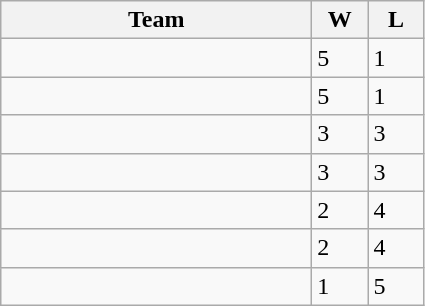<table class="wikitable">
<tr>
<th width="200px">Team</th>
<th width="30px">W</th>
<th width="30px">L</th>
</tr>
<tr>
<td></td>
<td>5</td>
<td>1</td>
</tr>
<tr>
<td></td>
<td>5</td>
<td>1</td>
</tr>
<tr>
<td></td>
<td>3</td>
<td>3</td>
</tr>
<tr>
<td></td>
<td>3</td>
<td>3</td>
</tr>
<tr>
<td></td>
<td>2</td>
<td>4</td>
</tr>
<tr>
<td></td>
<td>2</td>
<td>4</td>
</tr>
<tr>
<td></td>
<td>1</td>
<td>5</td>
</tr>
</table>
